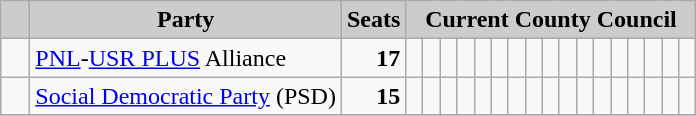<table class="wikitable">
<tr>
<th style="background:#ccc">   </th>
<th style="background:#ccc">Party</th>
<th style="background:#ccc">Seats</th>
<th style="background:#ccc" colspan="18">Current County Council</th>
</tr>
<tr>
<td>  </td>
<td><a href='#'>PNL</a>-<a href='#'>USR PLUS</a> Alliance</td>
<td style="text-align: right"><strong>17</strong></td>
<td>  </td>
<td>  </td>
<td>  </td>
<td>  </td>
<td>  </td>
<td>  </td>
<td>  </td>
<td>  </td>
<td>  </td>
<td>  </td>
<td>  </td>
<td>  </td>
<td>  </td>
<td>  </td>
<td>  </td>
<td>  </td>
<td>  </td>
</tr>
<tr>
<td>  </td>
<td><a href='#'>Social Democratic Party</a> (PSD)</td>
<td style="text-align: right"><strong>15</strong></td>
<td>  </td>
<td>  </td>
<td>  </td>
<td>  </td>
<td>  </td>
<td>  </td>
<td>  </td>
<td>  </td>
<td>  </td>
<td>  </td>
<td>  </td>
<td>  </td>
<td>  </td>
<td>  </td>
<td>  </td>
<td> </td>
<td> </td>
</tr>
<tr>
</tr>
</table>
